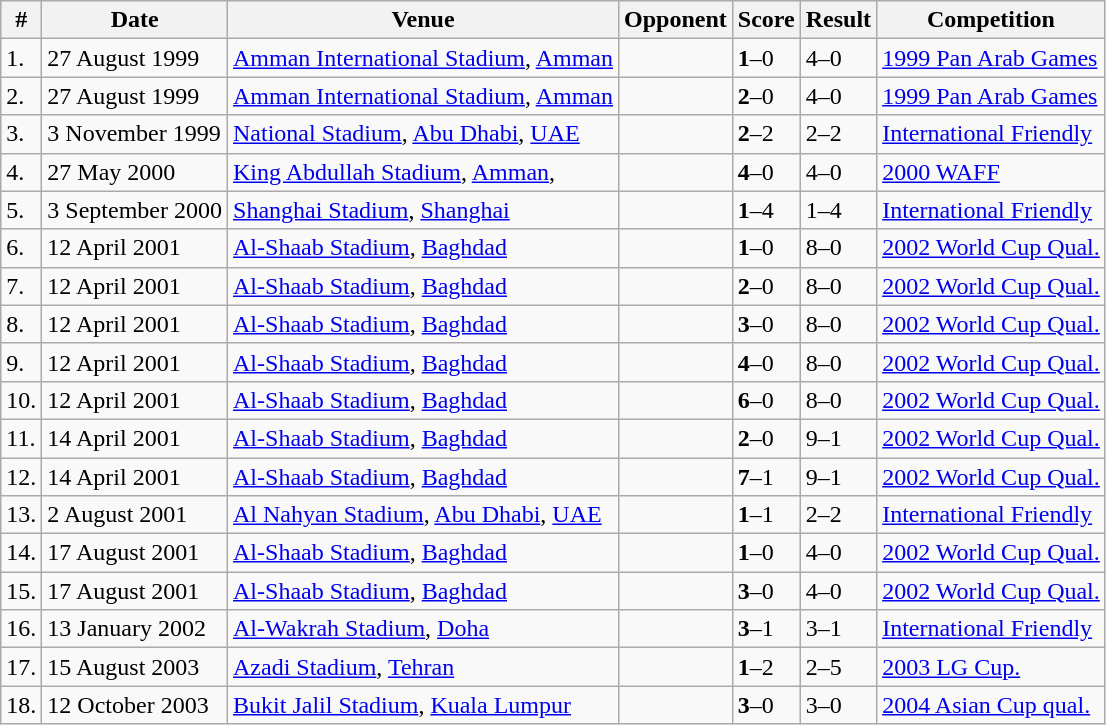<table class="wikitable collapsible collapsed">
<tr>
<th>#</th>
<th>Date</th>
<th>Venue</th>
<th>Opponent</th>
<th>Score</th>
<th>Result</th>
<th>Competition</th>
</tr>
<tr>
<td>1.</td>
<td>27 August 1999</td>
<td><a href='#'>Amman International Stadium</a>, <a href='#'>Amman</a></td>
<td></td>
<td><strong>1</strong>–0</td>
<td>4–0</td>
<td><a href='#'>1999 Pan Arab Games</a></td>
</tr>
<tr>
<td>2.</td>
<td>27 August 1999</td>
<td><a href='#'>Amman International Stadium</a>, <a href='#'>Amman</a></td>
<td></td>
<td><strong>2</strong>–0</td>
<td>4–0</td>
<td><a href='#'>1999 Pan Arab Games</a></td>
</tr>
<tr>
<td>3.</td>
<td>3 November 1999</td>
<td><a href='#'>National Stadium</a>, <a href='#'>Abu Dhabi</a>, <a href='#'>UAE</a></td>
<td></td>
<td><strong>2</strong>–2</td>
<td>2–2</td>
<td><a href='#'>International Friendly</a></td>
</tr>
<tr>
<td>4.</td>
<td>27 May 2000</td>
<td><a href='#'>King Abdullah Stadium</a>, <a href='#'>Amman</a>,</td>
<td></td>
<td><strong>4</strong>–0</td>
<td>4–0</td>
<td><a href='#'>2000 WAFF</a></td>
</tr>
<tr>
<td>5.</td>
<td>3 September 2000</td>
<td><a href='#'>Shanghai Stadium</a>, <a href='#'>Shanghai</a></td>
<td></td>
<td><strong>1</strong>–4</td>
<td>1–4</td>
<td><a href='#'>International Friendly</a></td>
</tr>
<tr>
<td>6.</td>
<td>12 April 2001</td>
<td><a href='#'>Al-Shaab Stadium</a>, <a href='#'>Baghdad</a></td>
<td></td>
<td><strong>1</strong>–0</td>
<td>8–0</td>
<td><a href='#'>2002 World Cup Qual.</a></td>
</tr>
<tr>
<td>7.</td>
<td>12 April 2001</td>
<td><a href='#'>Al-Shaab Stadium</a>, <a href='#'>Baghdad</a></td>
<td></td>
<td><strong>2</strong>–0</td>
<td>8–0</td>
<td><a href='#'>2002 World Cup Qual.</a></td>
</tr>
<tr>
<td>8.</td>
<td>12 April 2001</td>
<td><a href='#'>Al-Shaab Stadium</a>, <a href='#'>Baghdad</a></td>
<td></td>
<td><strong>3</strong>–0</td>
<td>8–0</td>
<td><a href='#'>2002 World Cup Qual.</a></td>
</tr>
<tr>
<td>9.</td>
<td>12 April 2001</td>
<td><a href='#'>Al-Shaab Stadium</a>, <a href='#'>Baghdad</a></td>
<td></td>
<td><strong>4</strong>–0</td>
<td>8–0</td>
<td><a href='#'>2002 World Cup Qual.</a></td>
</tr>
<tr>
<td>10.</td>
<td>12 April 2001</td>
<td><a href='#'>Al-Shaab Stadium</a>, <a href='#'>Baghdad</a></td>
<td></td>
<td><strong>6</strong>–0</td>
<td>8–0</td>
<td><a href='#'>2002 World Cup Qual.</a></td>
</tr>
<tr>
<td>11.</td>
<td>14 April 2001</td>
<td><a href='#'>Al-Shaab Stadium</a>, <a href='#'>Baghdad</a></td>
<td></td>
<td><strong>2</strong>–0</td>
<td>9–1</td>
<td><a href='#'>2002 World Cup Qual.</a></td>
</tr>
<tr>
<td>12.</td>
<td>14 April 2001</td>
<td><a href='#'>Al-Shaab Stadium</a>, <a href='#'>Baghdad</a></td>
<td></td>
<td><strong>7</strong>–1</td>
<td>9–1</td>
<td><a href='#'>2002 World Cup Qual.</a></td>
</tr>
<tr>
<td>13.</td>
<td>2 August 2001</td>
<td><a href='#'>Al Nahyan Stadium</a>, <a href='#'>Abu Dhabi</a>, <a href='#'>UAE</a></td>
<td></td>
<td><strong>1</strong>–1</td>
<td>2–2</td>
<td><a href='#'>International Friendly</a></td>
</tr>
<tr>
<td>14.</td>
<td>17 August 2001</td>
<td><a href='#'>Al-Shaab Stadium</a>, <a href='#'>Baghdad</a></td>
<td></td>
<td><strong>1</strong>–0</td>
<td>4–0</td>
<td><a href='#'>2002 World Cup Qual.</a></td>
</tr>
<tr>
<td>15.</td>
<td>17 August 2001</td>
<td><a href='#'>Al-Shaab Stadium</a>, <a href='#'>Baghdad</a></td>
<td></td>
<td><strong>3</strong>–0</td>
<td>4–0</td>
<td><a href='#'>2002 World Cup Qual.</a></td>
</tr>
<tr>
<td>16.</td>
<td>13 January 2002</td>
<td><a href='#'>Al-Wakrah Stadium</a>, <a href='#'>Doha</a></td>
<td></td>
<td><strong>3</strong>–1</td>
<td>3–1</td>
<td><a href='#'>International Friendly</a></td>
</tr>
<tr>
<td>17.</td>
<td>15 August 2003</td>
<td><a href='#'>Azadi Stadium</a>, <a href='#'>Tehran</a></td>
<td></td>
<td><strong>1</strong>–2</td>
<td>2–5</td>
<td><a href='#'>2003 LG Cup.</a></td>
</tr>
<tr>
<td>18.</td>
<td>12 October 2003</td>
<td><a href='#'>Bukit Jalil Stadium</a>, <a href='#'>Kuala Lumpur</a></td>
<td></td>
<td><strong>3</strong>–0</td>
<td>3–0</td>
<td><a href='#'>2004 Asian Cup qual.</a></td>
</tr>
</table>
